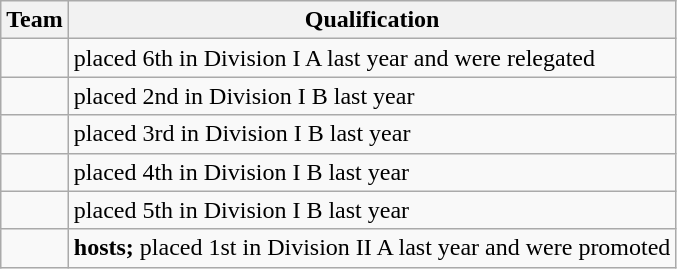<table class="wikitable">
<tr>
<th>Team</th>
<th>Qualification</th>
</tr>
<tr>
<td></td>
<td>placed 6th in Division I A last year and were relegated</td>
</tr>
<tr>
<td></td>
<td>placed 2nd in Division I B last year</td>
</tr>
<tr>
<td></td>
<td>placed 3rd in Division I B last year</td>
</tr>
<tr>
<td></td>
<td>placed 4th in Division I B last year</td>
</tr>
<tr>
<td></td>
<td>placed 5th in Division I B last year</td>
</tr>
<tr>
<td></td>
<td><strong>hosts;</strong> placed 1st in Division II A last year and were promoted</td>
</tr>
</table>
